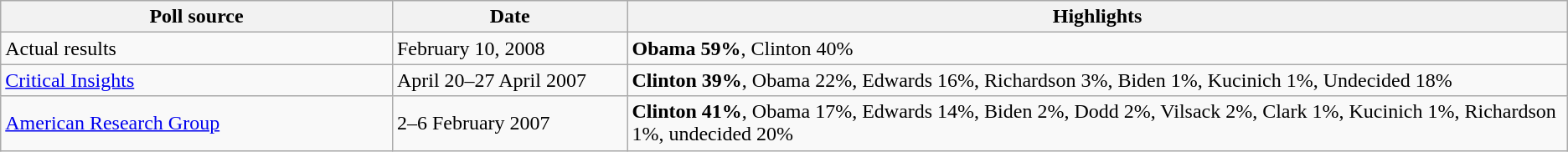<table class="wikitable sortable">
<tr>
<th width="25%">Poll source</th>
<th width="15%">Date</th>
<th width="60%">Highlights</th>
</tr>
<tr>
<td>Actual results</td>
<td>February 10, 2008</td>
<td><strong>Obama 59%</strong>, Clinton 40%</td>
</tr>
<tr>
<td><a href='#'>Critical Insights</a></td>
<td>April 20–27 April 2007</td>
<td><strong>Clinton 39%</strong>, Obama 22%, Edwards 16%, Richardson 3%, Biden 1%, Kucinich 1%, Undecided 18%</td>
</tr>
<tr>
<td><a href='#'>American Research Group</a></td>
<td>2–6 February 2007</td>
<td><strong>Clinton 41%</strong>, Obama 17%, Edwards 14%, Biden 2%, Dodd 2%, Vilsack 2%, Clark 1%, Kucinich 1%, Richardson 1%, undecided 20%</td>
</tr>
</table>
